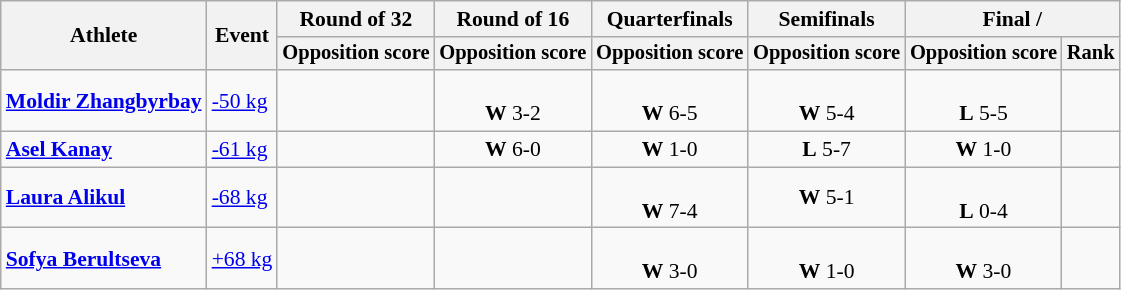<table class="wikitable" style="font-size:90%;text-align:center">
<tr>
<th rowspan="2">Athlete</th>
<th rowspan="2">Event</th>
<th>Round of 32</th>
<th>Round of 16</th>
<th>Quarterfinals</th>
<th>Semifinals</th>
<th colspan="2">Final / </th>
</tr>
<tr style=font-size:95%>
<th>Opposition score</th>
<th>Opposition score</th>
<th>Opposition score</th>
<th>Opposition score</th>
<th>Opposition score</th>
<th>Rank</th>
</tr>
<tr>
<td align="left"><strong><a href='#'>Moldir Zhangbyrbay</a></strong></td>
<td align="left"><a href='#'>-50 kg</a></td>
<td></td>
<td><br><strong>W</strong> 3-2</td>
<td><br><strong>W</strong> 6-5</td>
<td><br><strong>W</strong> 5-4</td>
<td><br><strong>L</strong> 5-5</td>
<td></td>
</tr>
<tr>
<td align="left"><strong><a href='#'>Asel Kanay</a></strong></td>
<td align="left"><a href='#'>-61 kg</a></td>
<td></td>
<td> <strong>W</strong> 6-0</td>
<td> <strong>W</strong> 1-0</td>
<td> <strong>L</strong> 5-7</td>
<td> <strong>W</strong> 1-0</td>
<td></td>
</tr>
<tr>
<td align="left"><strong><a href='#'>Laura Alikul</a></strong></td>
<td align="left"><a href='#'>-68 kg</a></td>
<td></td>
<td></td>
<td><br><strong>W</strong> 7-4</td>
<td> <strong>W</strong> 5-1</td>
<td><br><strong>L</strong> 0-4</td>
<td></td>
</tr>
<tr>
<td align="left"><strong><a href='#'>Sofya Berultseva</a></strong></td>
<td align="left"><a href='#'>+68 kg</a></td>
<td></td>
<td></td>
<td><br><strong>W</strong> 3-0</td>
<td><br><strong>W</strong> 1-0</td>
<td><br><strong>W</strong> 3-0</td>
<td></td>
</tr>
</table>
